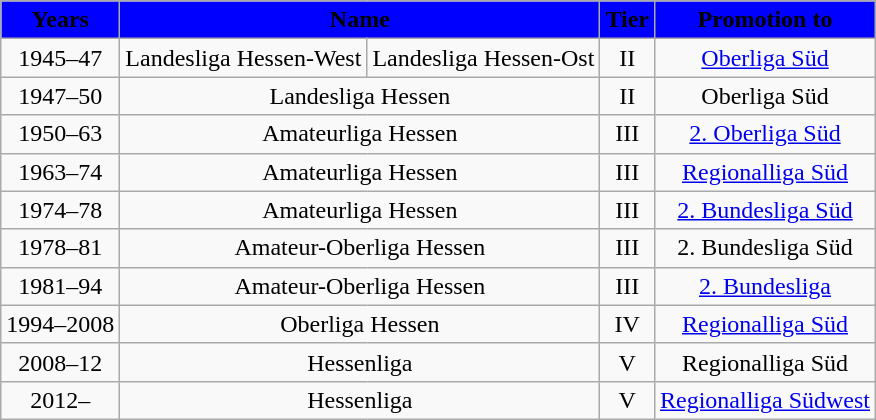<table class="wikitable">
<tr align="center" style="background:blue">
<td><strong>Years</strong></td>
<td colspan=2><strong>Name</strong></td>
<td><strong>Tier</strong></td>
<td><strong>Promotion to</strong></td>
</tr>
<tr align="center">
<td>1945–47</td>
<td>Landesliga Hessen-West</td>
<td>Landesliga Hessen-Ost</td>
<td>II</td>
<td><a href='#'>Oberliga Süd</a></td>
</tr>
<tr align="center">
<td>1947–50</td>
<td colspan=2>Landesliga Hessen</td>
<td>II</td>
<td>Oberliga Süd</td>
</tr>
<tr align="center">
<td>1950–63</td>
<td colspan=2>Amateurliga Hessen</td>
<td>III</td>
<td><a href='#'>2. Oberliga Süd</a></td>
</tr>
<tr align="center">
<td>1963–74</td>
<td colspan=2>Amateurliga Hessen</td>
<td>III</td>
<td><a href='#'>Regionalliga Süd</a></td>
</tr>
<tr align="center">
<td>1974–78</td>
<td colspan=2>Amateurliga Hessen</td>
<td>III</td>
<td><a href='#'>2. Bundesliga Süd</a></td>
</tr>
<tr align="center">
<td>1978–81</td>
<td colspan=2>Amateur-Oberliga Hessen</td>
<td>III</td>
<td>2. Bundesliga Süd</td>
</tr>
<tr align="center">
<td>1981–94</td>
<td colspan=2>Amateur-Oberliga Hessen</td>
<td>III</td>
<td><a href='#'>2. Bundesliga</a></td>
</tr>
<tr align="center">
<td>1994–2008</td>
<td colspan=2>Oberliga Hessen</td>
<td>IV</td>
<td><a href='#'>Regionalliga Süd</a></td>
</tr>
<tr align="center">
<td>2008–12</td>
<td colspan=2>Hessenliga</td>
<td>V</td>
<td>Regionalliga Süd</td>
</tr>
<tr align="center">
<td>2012–</td>
<td colspan=2>Hessenliga</td>
<td>V</td>
<td><a href='#'>Regionalliga Südwest</a></td>
</tr>
</table>
